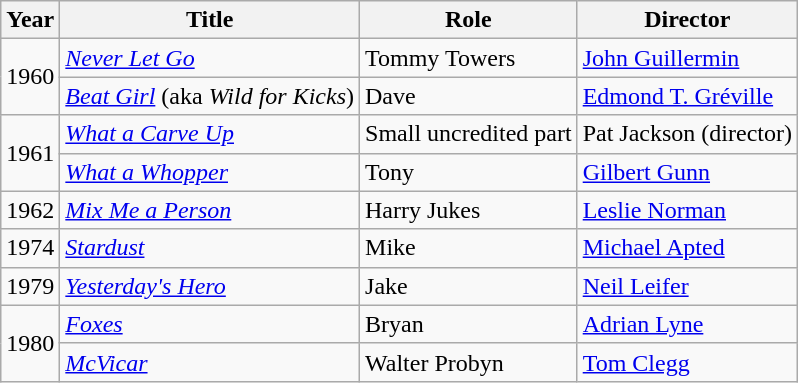<table class="wikitable">
<tr>
<th>Year</th>
<th>Title</th>
<th>Role</th>
<th>Director</th>
</tr>
<tr>
<td rowspan=2>1960</td>
<td><em><a href='#'>Never Let Go</a></em></td>
<td>Tommy Towers</td>
<td><a href='#'>John Guillermin</a></td>
</tr>
<tr>
<td><em><a href='#'>Beat Girl</a></em> (aka <em>Wild for Kicks</em>)</td>
<td>Dave</td>
<td><a href='#'>Edmond T. Gréville</a></td>
</tr>
<tr>
<td rowspan=2>1961</td>
<td><em><a href='#'>What a Carve Up</a></em></td>
<td>Small uncredited part</td>
<td>Pat Jackson (director)</td>
</tr>
<tr>
<td><em><a href='#'>What a Whopper</a></em></td>
<td>Tony</td>
<td><a href='#'>Gilbert Gunn</a></td>
</tr>
<tr>
<td>1962</td>
<td><em><a href='#'>Mix Me a Person</a></em></td>
<td>Harry Jukes</td>
<td><a href='#'>Leslie Norman</a></td>
</tr>
<tr>
<td>1974</td>
<td><em><a href='#'>Stardust</a></em></td>
<td>Mike</td>
<td><a href='#'>Michael Apted</a></td>
</tr>
<tr>
<td>1979</td>
<td><em><a href='#'>Yesterday's Hero</a></em></td>
<td>Jake</td>
<td><a href='#'>Neil Leifer</a></td>
</tr>
<tr>
<td rowspan=2>1980</td>
<td><em><a href='#'>Foxes</a></em></td>
<td>Bryan</td>
<td><a href='#'>Adrian Lyne</a></td>
</tr>
<tr>
<td><em><a href='#'>McVicar</a></em></td>
<td>Walter Probyn</td>
<td><a href='#'>Tom Clegg</a></td>
</tr>
</table>
